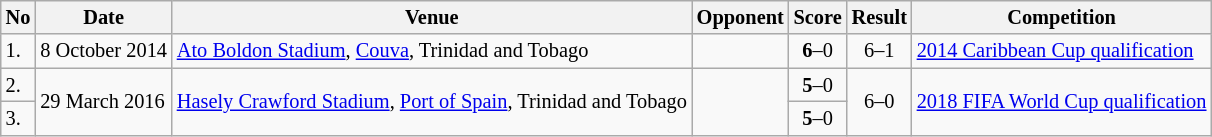<table class="wikitable" style="font-size:85%;">
<tr>
<th>No</th>
<th>Date</th>
<th>Venue</th>
<th>Opponent</th>
<th>Score</th>
<th>Result</th>
<th>Competition</th>
</tr>
<tr>
<td>1.</td>
<td>8 October 2014</td>
<td><a href='#'>Ato Boldon Stadium</a>, <a href='#'>Couva</a>, Trinidad and Tobago</td>
<td></td>
<td align=center><strong>6</strong>–0</td>
<td align=center>6–1</td>
<td><a href='#'>2014 Caribbean Cup qualification</a></td>
</tr>
<tr>
<td>2.</td>
<td rowspan="2">29 March 2016</td>
<td rowspan="2"><a href='#'>Hasely Crawford Stadium</a>, <a href='#'>Port of Spain</a>, Trinidad and Tobago</td>
<td rowspan="2"></td>
<td align=center><strong>5</strong>–0</td>
<td rowspan="2" style="text-align:center">6–0</td>
<td rowspan="2"><a href='#'>2018 FIFA World Cup qualification</a></td>
</tr>
<tr>
<td>3.</td>
<td align=center><strong>5</strong>–0</td>
</tr>
</table>
